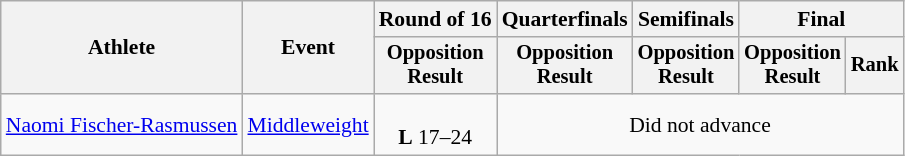<table class="wikitable" style="font-size:90%">
<tr>
<th rowspan=2>Athlete</th>
<th rowspan=2>Event</th>
<th>Round of 16</th>
<th>Quarterfinals</th>
<th>Semifinals</th>
<th colspan=2>Final</th>
</tr>
<tr style="font-size:95%">
<th>Opposition<br>Result</th>
<th>Opposition<br>Result</th>
<th>Opposition<br>Result</th>
<th>Opposition<br>Result</th>
<th>Rank</th>
</tr>
<tr align=center>
<td align=left><a href='#'>Naomi Fischer-Rasmussen</a></td>
<td align=left><a href='#'>Middleweight</a></td>
<td> <br> <strong>L</strong> 17–24</td>
<td colspan=4>Did not advance</td>
</tr>
</table>
